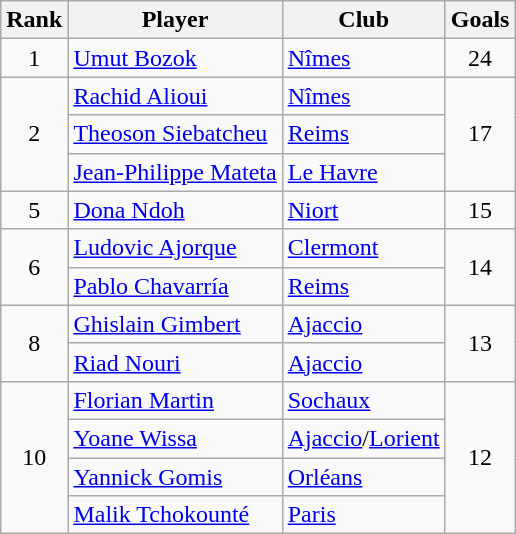<table class="wikitable" style="text-align:center">
<tr>
<th>Rank</th>
<th>Player</th>
<th>Club</th>
<th>Goals</th>
</tr>
<tr>
<td>1</td>
<td align=left> <a href='#'>Umut Bozok</a></td>
<td align=left><a href='#'>Nîmes</a></td>
<td>24</td>
</tr>
<tr>
<td rowspan=3>2</td>
<td align=left> <a href='#'>Rachid Alioui</a></td>
<td align=left><a href='#'>Nîmes</a></td>
<td rowspan=3>17</td>
</tr>
<tr>
<td align=left> <a href='#'>Theoson Siebatcheu</a></td>
<td align=left><a href='#'>Reims</a></td>
</tr>
<tr>
<td align=left> <a href='#'>Jean-Philippe Mateta</a></td>
<td align=left><a href='#'>Le Havre</a></td>
</tr>
<tr>
<td>5</td>
<td align=left> <a href='#'>Dona Ndoh</a></td>
<td align=left><a href='#'>Niort</a></td>
<td>15</td>
</tr>
<tr>
<td rowspan=2>6</td>
<td align=left> <a href='#'>Ludovic Ajorque</a></td>
<td align=left><a href='#'>Clermont</a></td>
<td rowspan=2>14</td>
</tr>
<tr>
<td align=left> <a href='#'>Pablo Chavarría</a></td>
<td align=left><a href='#'>Reims</a></td>
</tr>
<tr>
<td rowspan=2>8</td>
<td align=left> <a href='#'>Ghislain Gimbert</a></td>
<td align=left><a href='#'>Ajaccio</a></td>
<td rowspan=2>13</td>
</tr>
<tr>
<td align=left> <a href='#'>Riad Nouri</a></td>
<td align=left><a href='#'>Ajaccio</a></td>
</tr>
<tr>
<td rowspan=4>10</td>
<td align=left> <a href='#'>Florian Martin</a></td>
<td align=left><a href='#'>Sochaux</a></td>
<td rowspan=4>12</td>
</tr>
<tr>
<td align=left> <a href='#'>Yoane Wissa</a></td>
<td align=left><a href='#'>Ajaccio</a>/<a href='#'>Lorient</a></td>
</tr>
<tr>
<td align=left> <a href='#'>Yannick Gomis</a></td>
<td align=left><a href='#'>Orléans</a></td>
</tr>
<tr>
<td align=left> <a href='#'>Malik Tchokounté</a></td>
<td align=left><a href='#'>Paris</a></td>
</tr>
</table>
